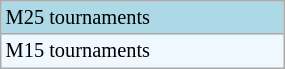<table class="wikitable" style="font-size:85%; width:15%;">
<tr style="background:lightblue;">
<td>M25 tournaments</td>
</tr>
<tr style="background:#f0f8ff;">
<td>M15 tournaments</td>
</tr>
</table>
